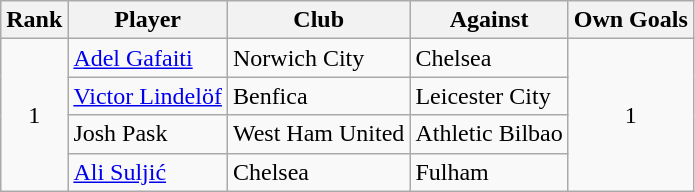<table class="wikitable sortable" style="text-align:center">
<tr>
<th>Rank</th>
<th>Player</th>
<th>Club</th>
<th>Against</th>
<th>Own Goals</th>
</tr>
<tr>
<td rowspan="4">1</td>
<td align="left"> <a href='#'>Adel Gafaiti</a></td>
<td align="left">Norwich City</td>
<td align="left">Chelsea</td>
<td rowspan="4">1</td>
</tr>
<tr>
<td align="left"> <a href='#'>Victor Lindelöf</a></td>
<td align="left">Benfica</td>
<td align="left">Leicester City</td>
</tr>
<tr>
<td align="left"> Josh Pask</td>
<td align="left">West Ham United</td>
<td align="left">Athletic Bilbao</td>
</tr>
<tr>
<td align="left"> <a href='#'>Ali Suljić</a></td>
<td align="left">Chelsea</td>
<td align="left">Fulham</td>
</tr>
</table>
